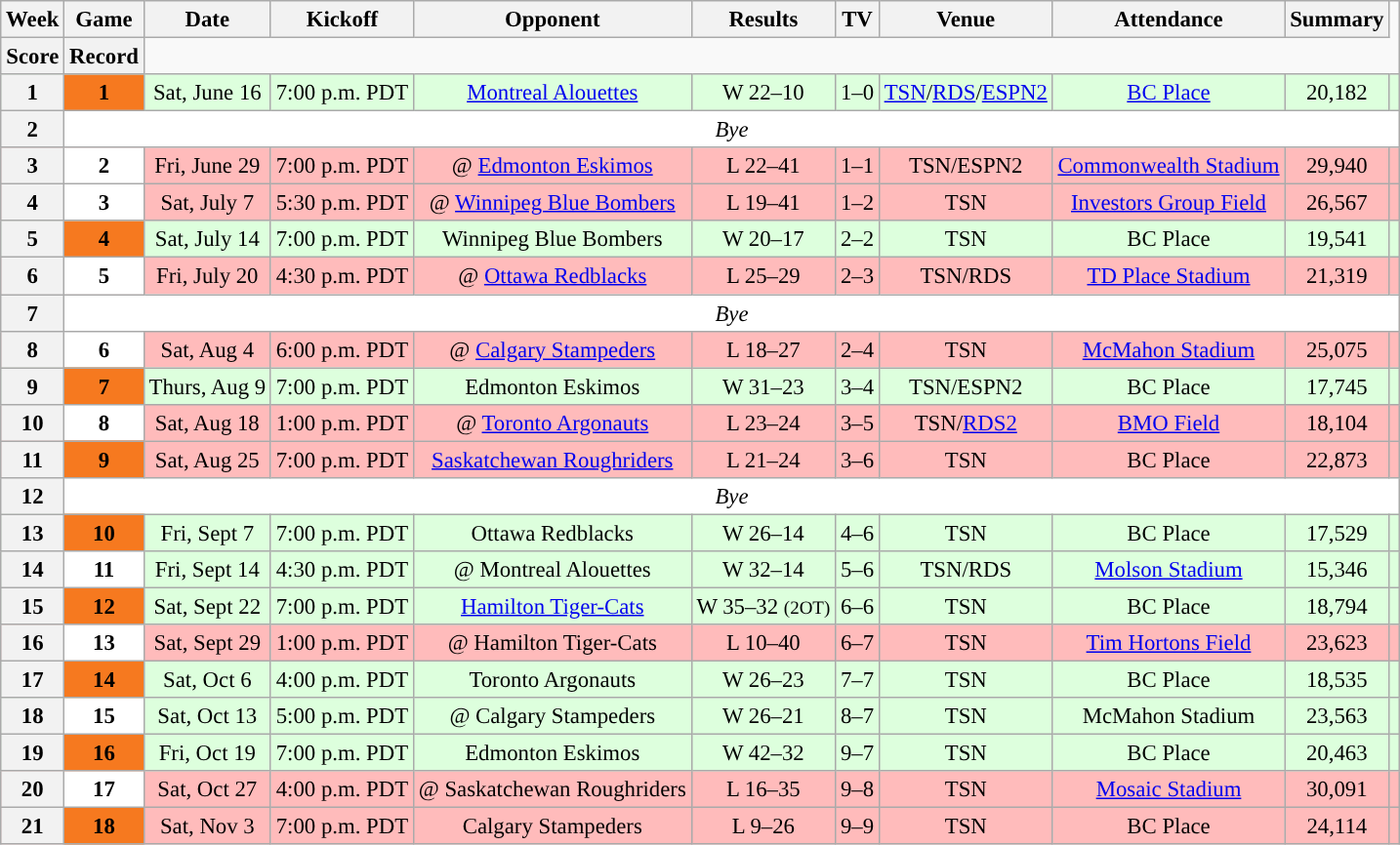<table class="wikitable" style="font-size: 95%;">
<tr>
<th scope="col">Week</th>
<th scope="col">Game</th>
<th scope="col">Date</th>
<th scope="col">Kickoff</th>
<th scope="col">Opponent</th>
<th scope="col">Results</th>
<th scope="col">TV</th>
<th scope="col">Venue</th>
<th scope="col">Attendance</th>
<th scope="col">Summary</th>
</tr>
<tr>
<th scope="col">Score</th>
<th scope="col">Record</th>
</tr>
<tr align="center" bgcolor="ddffdd">
<th align="center"><strong>1</strong></th>
<th style="text-align:center; background:#F6791F;"><span><strong>1</strong></span></th>
<td align="center">Sat, June 16</td>
<td align="center">7:00 p.m. PDT</td>
<td align="center"><a href='#'>Montreal Alouettes</a></td>
<td align="center">W 22–10</td>
<td align="center">1–0</td>
<td align="center"><a href='#'>TSN</a>/<a href='#'>RDS</a>/<a href='#'>ESPN2</a></td>
<td align="center"><a href='#'>BC Place</a></td>
<td align="center">20,182</td>
<td align="center"></td>
</tr>
<tr align="center" bgcolor="#ffffff">
<th align="center"><strong>2</strong></th>
<td colspan=10 align="center" valign="middle"><em>Bye</em></td>
</tr>
<tr align="center" bgcolor="ffbbbb">
<th align="center"><strong>3</strong></th>
<th style="text-align:center; background:white;"><span><strong>2</strong></span></th>
<td align="center">Fri, June 29</td>
<td align="center">7:00 p.m. PDT</td>
<td align="center">@ <a href='#'>Edmonton Eskimos</a></td>
<td align="center">L 22–41</td>
<td align="center">1–1</td>
<td align="center">TSN/ESPN2</td>
<td align="center"><a href='#'>Commonwealth Stadium</a></td>
<td align="center">29,940</td>
<td align="center"></td>
</tr>
<tr align="center" bgcolor="ffbbbb">
<th align="center"><strong>4</strong></th>
<th style="text-align:center; background:white;"><span><strong>3</strong></span></th>
<td align="center">Sat, July 7</td>
<td align="center">5:30 p.m. PDT</td>
<td align="center">@ <a href='#'>Winnipeg Blue Bombers</a></td>
<td align="center">L 19–41</td>
<td align="center">1–2</td>
<td align="center">TSN</td>
<td align="center"><a href='#'>Investors Group Field</a></td>
<td align="center">26,567</td>
<td align="center"></td>
</tr>
<tr align="center" bgcolor="ddffdd">
<th align="center"><strong>5</strong></th>
<th style="text-align:center; background:#F6791F;"><span><strong>4</strong></span></th>
<td align="center">Sat, July 14</td>
<td align="center">7:00 p.m. PDT</td>
<td align="center">Winnipeg Blue Bombers</td>
<td align="center">W 20–17</td>
<td align="center">2–2</td>
<td align="center">TSN</td>
<td align="center">BC Place</td>
<td align="center">19,541</td>
<td align="center"></td>
</tr>
<tr align="center" bgcolor="ffbbbb">
<th align="center"><strong>6</strong></th>
<th style="text-align:center; background:white;"><span><strong>5</strong></span></th>
<td align="center">Fri, July 20</td>
<td align="center">4:30 p.m. PDT</td>
<td align="center">@ <a href='#'>Ottawa Redblacks</a></td>
<td align="center">L 25–29</td>
<td align="center">2–3</td>
<td align="center">TSN/RDS</td>
<td align="center"><a href='#'>TD Place Stadium</a></td>
<td align="center">21,319</td>
<td align="center"></td>
</tr>
<tr align="center" bgcolor="ffffff">
<th align="center"><strong>7</strong></th>
<td colspan=10 align="center" valign="middle"><em>Bye</em></td>
</tr>
<tr align="center" bgcolor="ffbbbb">
<th align="center"><strong>8</strong></th>
<th style="text-align:center; background:white;"><span><strong>6</strong></span></th>
<td align="center">Sat, Aug 4</td>
<td align="center">6:00 p.m. PDT</td>
<td align="center">@ <a href='#'>Calgary Stampeders</a></td>
<td align="center">L 18–27</td>
<td align="center">2–4</td>
<td align="center">TSN</td>
<td align="center"><a href='#'>McMahon Stadium</a></td>
<td align="center">25,075</td>
<td align="center"></td>
</tr>
<tr align="center" bgcolor="ddffdd">
<th align="center"><strong>9</strong></th>
<th style="text-align:center; background:#F6791F;"><span><strong>7</strong></span></th>
<td align="center">Thurs, Aug 9</td>
<td align="center">7:00 p.m. PDT</td>
<td align="center">Edmonton Eskimos</td>
<td align="center">W 31–23</td>
<td align="center">3–4</td>
<td align="center">TSN/ESPN2</td>
<td align="center">BC Place</td>
<td align="center">17,745</td>
<td align="center"></td>
</tr>
<tr align="center" bgcolor="ffbbbb">
<th align="center"><strong>10</strong></th>
<th style="text-align:center; background:white;"><span><strong>8</strong></span></th>
<td align="center">Sat, Aug 18</td>
<td align="center">1:00 p.m. PDT</td>
<td align="center">@ <a href='#'>Toronto Argonauts</a></td>
<td align="center">L 23–24</td>
<td align="center">3–5</td>
<td align="center">TSN/<a href='#'>RDS2</a></td>
<td align="center"><a href='#'>BMO Field</a></td>
<td align="center">18,104</td>
<td align="center"></td>
</tr>
<tr align="center" bgcolor="ffbbbb">
<th align="center"><strong>11</strong></th>
<th style="text-align:center; background:#F6791F;"><span><strong>9</strong></span></th>
<td align="center">Sat, Aug 25</td>
<td align="center">7:00 p.m. PDT</td>
<td align="center"><a href='#'>Saskatchewan Roughriders</a></td>
<td align="center">L 21–24</td>
<td align="center">3–6</td>
<td align="center">TSN</td>
<td align="center">BC Place</td>
<td align="center">22,873</td>
<td align="center"></td>
</tr>
<tr align="center" bgcolor="ffffff">
<th align="center"><strong>12</strong></th>
<td colspan=10 align="center" valign="middle"><em>Bye</em></td>
</tr>
<tr align="center" bgcolor="ddffdd">
<th align="center"><strong>13</strong></th>
<th style="text-align:center; background:#F6791F;"><span><strong>10</strong></span></th>
<td align="center">Fri, Sept 7</td>
<td align="center">7:00 p.m. PDT</td>
<td align="center">Ottawa Redblacks</td>
<td align="center">W 26–14</td>
<td align="center">4–6</td>
<td align="center">TSN</td>
<td align="center">BC Place</td>
<td align="center">17,529</td>
<td align="center"></td>
</tr>
<tr align="center" bgcolor="ddffdd">
<th align="center"><strong>14</strong></th>
<th style="text-align:center; background:white;"><span><strong>11</strong></span></th>
<td align="center">Fri, Sept 14</td>
<td align="center">4:30 p.m. PDT</td>
<td align="center">@ Montreal Alouettes</td>
<td align="center">W 32–14</td>
<td align="center">5–6</td>
<td align="center">TSN/RDS</td>
<td align="center"><a href='#'>Molson Stadium</a></td>
<td align="center">15,346</td>
<td align="center"></td>
</tr>
<tr align="center" bgcolor="ddffdd">
<th align="center"><strong>15</strong></th>
<th style="text-align:center; background:#F6791F;"><span><strong>12</strong></span></th>
<td align="center">Sat, Sept 22</td>
<td align="center">7:00 p.m. PDT</td>
<td align="center"><a href='#'>Hamilton Tiger-Cats</a></td>
<td align="center">W 35–32 <small>(2OT)</small></td>
<td align="center">6–6</td>
<td align="center">TSN</td>
<td align="center">BC Place</td>
<td align="center">18,794</td>
<td align="center"></td>
</tr>
<tr align="center" bgcolor="ffbbbb">
<th align="center"><strong>16</strong></th>
<th style="text-align:center; background:white;"><span><strong>13</strong></span></th>
<td align="center">Sat, Sept 29</td>
<td align="center">1:00 p.m. PDT</td>
<td align="center">@ Hamilton Tiger-Cats</td>
<td align="center">L 10–40</td>
<td align="center">6–7</td>
<td align="center">TSN</td>
<td align="center"><a href='#'>Tim Hortons Field</a></td>
<td align="center">23,623</td>
<td align="center"></td>
</tr>
<tr align="center" bgcolor="ddffdd">
<th align="center"><strong>17</strong></th>
<th style="text-align:center; background:#F6791F;"><span><strong>14</strong></span></th>
<td align="center">Sat, Oct 6</td>
<td align="center">4:00 p.m. PDT</td>
<td align="center">Toronto Argonauts</td>
<td align="center">W 26–23</td>
<td align="center">7–7</td>
<td align="center">TSN</td>
<td align="center">BC Place</td>
<td align="center">18,535</td>
<td align="center"></td>
</tr>
<tr align="center" bgcolor="ddffdd">
<th align="center"><strong>18</strong></th>
<th style="text-align:center; background:white;"><span><strong>15</strong></span></th>
<td align="center">Sat, Oct 13</td>
<td align="center">5:00 p.m. PDT</td>
<td align="center">@ Calgary Stampeders</td>
<td align="center">W 26–21</td>
<td align="center">8–7</td>
<td align="center">TSN</td>
<td align="center">McMahon Stadium</td>
<td align="center">23,563</td>
<td align="center"></td>
</tr>
<tr align="center" bgcolor="ddffdd">
<th align="center"><strong>19</strong></th>
<th style="text-align:center; background:#F6791F;"><span><strong>16</strong></span></th>
<td align="center">Fri, Oct 19</td>
<td align="center">7:00 p.m. PDT</td>
<td align="center">Edmonton Eskimos</td>
<td align="center">W 42–32</td>
<td align="center">9–7</td>
<td align="center">TSN</td>
<td align="center">BC Place</td>
<td align="center">20,463</td>
<td align="center"></td>
</tr>
<tr align="center" bgcolor="ffbbbb">
<th align="center"><strong>20</strong></th>
<th style="text-align:center; background:white;"><span><strong>17</strong></span></th>
<td align="center">Sat, Oct 27</td>
<td align="center">4:00 p.m. PDT</td>
<td align="center">@ Saskatchewan Roughriders</td>
<td align="center">L 16–35</td>
<td align="center">9–8</td>
<td align="center">TSN</td>
<td align="center"><a href='#'>Mosaic Stadium</a></td>
<td align="center">30,091</td>
<td align="center"></td>
</tr>
<tr align="center" bgcolor="ffbbbb">
<th align="center"><strong>21</strong></th>
<th style="text-align:center; background:#F6791F;"><span><strong>18</strong></span></th>
<td align="center">Sat, Nov 3</td>
<td align="center">7:00 p.m. PDT</td>
<td align="center">Calgary Stampeders</td>
<td align="center">L 9–26</td>
<td align="center">9–9</td>
<td align="center">TSN</td>
<td align="center">BC Place</td>
<td align="center">24,114</td>
<td align="center"></td>
</tr>
</table>
